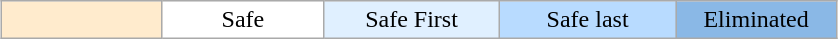<table class="wikitable" style="margin:1em auto; text-align:center;">
<tr>
<td style="background:#FFEBCD;  width:100px;"></td>
<td style="background:white; width:100px;">Safe</td>
<td style="background:#e0f0ff; width:110px;">Safe First</td>
<td style="background:#b8dbff; width:110px;">Safe last</td>
<td style="background:#8ab8e6; width:100px;">Eliminated</td>
</tr>
</table>
